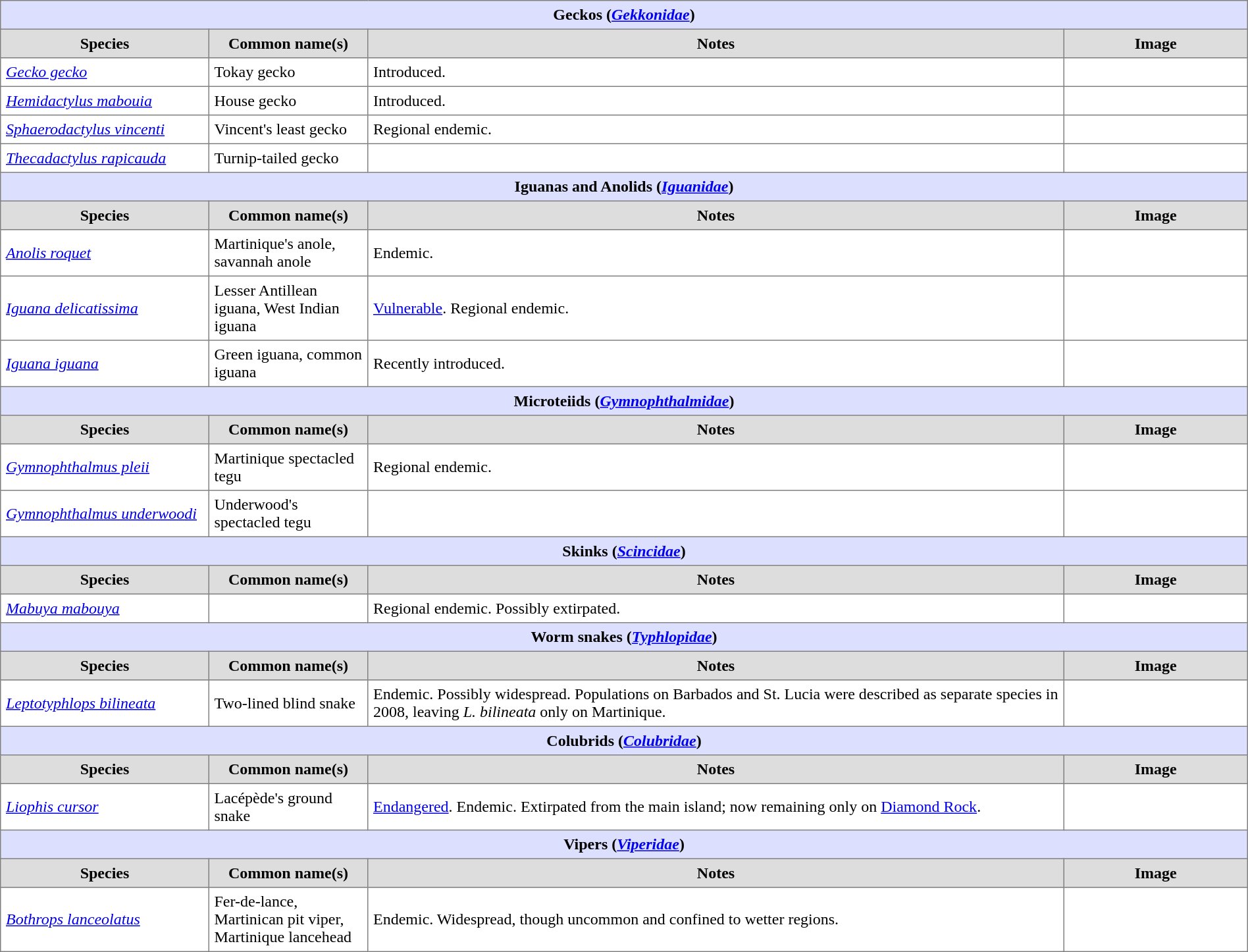<table border=1 style="border-collapse:collapse;" cellpadding=5 width=100%>
<tr>
<th colspan=4 bgcolor=#DDDFFF>Geckos (<em><a href='#'>Gekkonidae</a></em>)</th>
</tr>
<tr bgcolor=#DDDDDD align=center>
<th width=200px>Species</th>
<th width=150px>Common name(s)</th>
<th>Notes</th>
<th width=175px>Image</th>
</tr>
<tr>
<td><em><a href='#'>Gecko gecko</a></em></td>
<td>Tokay gecko</td>
<td>Introduced.</td>
<td></td>
</tr>
<tr>
<td><em><a href='#'>Hemidactylus mabouia</a></em></td>
<td>House gecko</td>
<td>Introduced.</td>
<td></td>
</tr>
<tr>
<td><em><a href='#'>Sphaerodactylus vincenti</a></em></td>
<td>Vincent's least gecko</td>
<td>Regional endemic.</td>
<td align=center></td>
</tr>
<tr>
<td><em><a href='#'>Thecadactylus rapicauda</a></em></td>
<td>Turnip-tailed gecko</td>
<td></td>
<td align=center></td>
</tr>
<tr>
<th colspan=4 bgcolor=#DDDFFF>Iguanas and Anolids (<em><a href='#'>Iguanidae</a></em>)</th>
</tr>
<tr bgcolor=#DDDDDD align=center>
<th width=200px>Species</th>
<th width=150px>Common name(s)</th>
<th>Notes</th>
<th width=175px>Image</th>
</tr>
<tr>
<td><em><a href='#'>Anolis roquet</a></em></td>
<td>Martinique's anole, savannah anole</td>
<td>Endemic.</td>
<td></td>
</tr>
<tr>
<td><em><a href='#'>Iguana delicatissima</a></em></td>
<td>Lesser Antillean iguana, West Indian iguana</td>
<td><a href='#'>Vulnerable</a>.  Regional endemic.</td>
<td></td>
</tr>
<tr>
<td><em><a href='#'>Iguana iguana</a></em></td>
<td>Green iguana, common iguana</td>
<td>Recently introduced.</td>
<td></td>
</tr>
<tr>
<th colspan=4 bgcolor=#DDDFFF>Microteiids (<em><a href='#'>Gymnophthalmidae</a></em>)</th>
</tr>
<tr bgcolor=#DDDDDD align=center>
<th width=200px>Species</th>
<th width=150px>Common name(s)</th>
<th>Notes</th>
<th width=175px>Image</th>
</tr>
<tr>
<td><em><a href='#'>Gymnophthalmus pleii</a></em></td>
<td>Martinique spectacled tegu</td>
<td>Regional endemic.</td>
<td></td>
</tr>
<tr>
<td><em><a href='#'>Gymnophthalmus underwoodi</a></em></td>
<td>Underwood's spectacled tegu</td>
<td></td>
<td></td>
</tr>
<tr>
<th colspan=4 bgcolor=#DDDFFF>Skinks (<em><a href='#'>Scincidae</a></em>)</th>
</tr>
<tr bgcolor=#DDDDDD align=center>
<th width=200px>Species</th>
<th width=150px>Common name(s)</th>
<th>Notes</th>
<th width=175px>Image</th>
</tr>
<tr>
<td><em><a href='#'>Mabuya mabouya</a></em></td>
<td></td>
<td>Regional endemic.  Possibly extirpated.</td>
<td></td>
</tr>
<tr>
<th colspan=4 bgcolor=#DDDFFF>Worm snakes (<em><a href='#'>Typhlopidae</a></em>)</th>
</tr>
<tr bgcolor=#DDDDDD align=center>
<th width=200px>Species</th>
<th width=150px>Common name(s)</th>
<th>Notes</th>
<th width=175px>Image</th>
</tr>
<tr>
<td><em><a href='#'>Leptotyphlops bilineata</a></em></td>
<td>Two-lined blind snake</td>
<td>Endemic.  Possibly widespread.  Populations on Barbados and St. Lucia were described as separate species in 2008, leaving <em>L. bilineata</em> only on Martinique.</td>
<td></td>
</tr>
<tr>
<th colspan=4 bgcolor=#DDDFFF>Colubrids (<em><a href='#'>Colubridae</a></em>)</th>
</tr>
<tr bgcolor=#DDDDDD align=center>
<th width=200px>Species</th>
<th width=150px>Common name(s)</th>
<th>Notes</th>
<th width=175px>Image</th>
</tr>
<tr>
<td><em><a href='#'>Liophis cursor</a></em></td>
<td>Lacépède's ground snake</td>
<td><a href='#'>Endangered</a>.  Endemic.  Extirpated from the main island; now remaining only on <a href='#'>Diamond Rock</a>.</td>
<td></td>
</tr>
<tr>
<th colspan=4 bgcolor=#DDDFFF>Vipers (<em><a href='#'>Viperidae</a></em>)</th>
</tr>
<tr bgcolor=#DDDDDD align=center>
<th width=200px>Species</th>
<th width=150px>Common name(s)</th>
<th>Notes</th>
<th width=175px>Image</th>
</tr>
<tr>
<td><em><a href='#'>Bothrops lanceolatus</a></em></td>
<td>Fer-de-lance, Martinican pit viper, Martinique lancehead</td>
<td>Endemic.  Widespread, though uncommon and confined to wetter regions.</td>
<td></td>
</tr>
</table>
